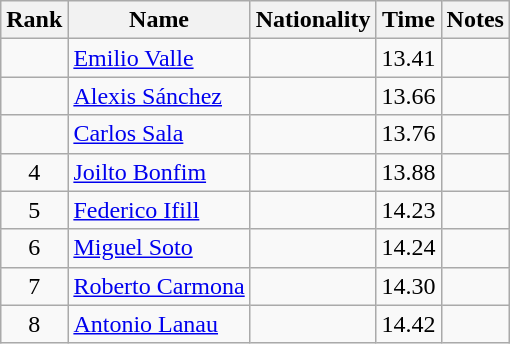<table class="wikitable sortable" style="text-align:center">
<tr>
<th>Rank</th>
<th>Name</th>
<th>Nationality</th>
<th>Time</th>
<th>Notes</th>
</tr>
<tr>
<td align=center></td>
<td align=left><a href='#'>Emilio Valle</a></td>
<td align=left></td>
<td>13.41</td>
<td></td>
</tr>
<tr>
<td align=center></td>
<td align=left><a href='#'>Alexis Sánchez</a></td>
<td align=left></td>
<td>13.66</td>
<td></td>
</tr>
<tr>
<td align=center></td>
<td align=left><a href='#'>Carlos Sala</a></td>
<td align=left></td>
<td>13.76</td>
<td></td>
</tr>
<tr>
<td align=center>4</td>
<td align=left><a href='#'>Joilto Bonfim</a></td>
<td align=left></td>
<td>13.88</td>
<td></td>
</tr>
<tr>
<td align=center>5</td>
<td align=left><a href='#'>Federico Ifill</a></td>
<td align=left></td>
<td>14.23</td>
<td></td>
</tr>
<tr>
<td align=center>6</td>
<td align=left><a href='#'>Miguel Soto</a></td>
<td align=left></td>
<td>14.24</td>
<td></td>
</tr>
<tr>
<td align=center>7</td>
<td align=left><a href='#'>Roberto Carmona</a></td>
<td align=left></td>
<td>14.30</td>
<td></td>
</tr>
<tr>
<td align=center>8</td>
<td align=left><a href='#'>Antonio Lanau</a></td>
<td align=left></td>
<td>14.42</td>
<td></td>
</tr>
</table>
